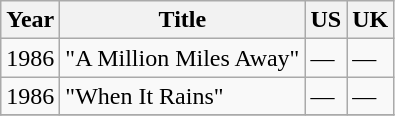<table class="wikitable">
<tr>
<th>Year</th>
<th>Title</th>
<th>US</th>
<th>UK</th>
</tr>
<tr>
<td>1986</td>
<td>"A Million Miles Away"</td>
<td>—</td>
<td>—</td>
</tr>
<tr>
<td>1986</td>
<td>"When It Rains"</td>
<td>—</td>
<td>—</td>
</tr>
<tr>
</tr>
</table>
